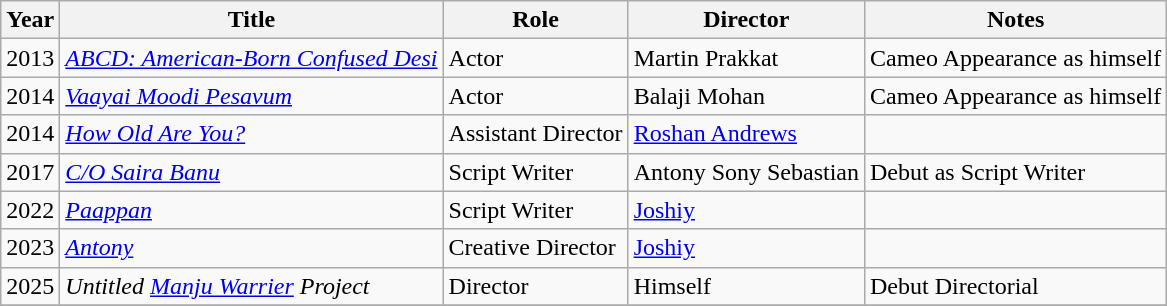<table class="wikitable">
<tr style="text-align:center;">
<th scope="col">Year</th>
<th scope="col">Title</th>
<th scope="col">Role</th>
<th scope="col">Director</th>
<th class="unsortable" scope="col">Notes</th>
</tr>
<tr>
<td>2013</td>
<td scope="row"><em><a href='#'>ABCD: American-Born Confused Desi</a></em></td>
<td>Actor</td>
<td>Martin Prakkat</td>
<td>Cameo Appearance as himself</td>
</tr>
<tr>
<td>2014</td>
<td scope="row"><em><a href='#'>Vaayai Moodi Pesavum </a></em></td>
<td>Actor</td>
<td>Balaji Mohan</td>
<td>Cameo Appearance as himself</td>
</tr>
<tr>
<td>2014</td>
<td scope="row"><em><a href='#'>How Old Are You?</a></em></td>
<td>Assistant Director</td>
<td><a href='#'>Roshan Andrews</a></td>
<td></td>
</tr>
<tr>
<td>2017</td>
<td scope="row"><em><a href='#'>C/O Saira Banu </a></em></td>
<td>Script Writer</td>
<td>Antony Sony Sebastian</td>
<td>Debut as Script Writer</td>
</tr>
<tr>
<td>2022</td>
<td scope="row"><em><a href='#'>Paappan </a></em></td>
<td>Script Writer</td>
<td><a href='#'>Joshiy</a></td>
<td></td>
</tr>
<tr>
<td>2023</td>
<td><em><a href='#'>Antony</a></em></td>
<td>Creative Director</td>
<td><a href='#'>Joshiy</a></td>
<td></td>
</tr>
<tr>
<td>2025</td>
<td scope="row"><em>Untitled <a href='#'>Manju Warrier</a> Project</em></td>
<td>Director</td>
<td>Himself</td>
<td>Debut Directorial</td>
</tr>
<tr>
</tr>
</table>
